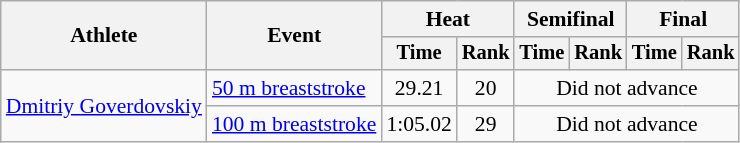<table class=wikitable style="font-size:90%">
<tr>
<th rowspan=2>Athlete</th>
<th rowspan=2>Event</th>
<th colspan="2">Heat</th>
<th colspan="2">Semifinal</th>
<th colspan="2">Final</th>
</tr>
<tr style="font-size:95%">
<th>Time</th>
<th>Rank</th>
<th>Time</th>
<th>Rank</th>
<th>Time</th>
<th>Rank</th>
</tr>
<tr align=center>
<td align=left rowspan=2><a href='#'>Dmitriy Goverdovskiy</a></td>
<td align=left><a href='#'>50 m breaststroke</a></td>
<td>29.21</td>
<td>20</td>
<td colspan=4>Did not advance</td>
</tr>
<tr align=center>
<td align=left><a href='#'>100 m breaststroke</a></td>
<td>1:05.02</td>
<td>29</td>
<td colspan=4>Did not advance</td>
</tr>
</table>
